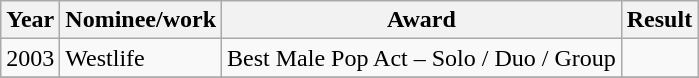<table class="wikitable">
<tr>
<th>Year</th>
<th>Nominee/work</th>
<th>Award</th>
<th>Result</th>
</tr>
<tr>
<td>2003</td>
<td>Westlife</td>
<td>Best Male Pop Act – Solo / Duo / Group</td>
<td></td>
</tr>
<tr>
</tr>
</table>
